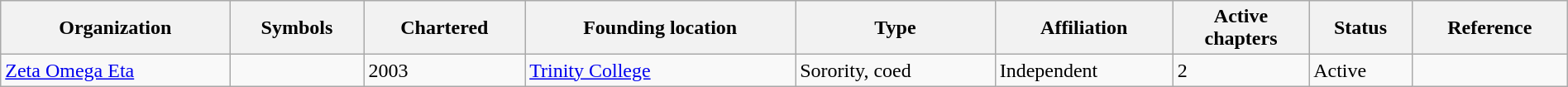<table class="wikitable" width="100%">
<tr>
<th>Organization</th>
<th>Symbols</th>
<th>Chartered</th>
<th>Founding location</th>
<th>Type</th>
<th>Affiliation</th>
<th>Active<br>chapters</th>
<th>Status</th>
<th>Reference</th>
</tr>
<tr>
<td><a href='#'>Zeta Omega Eta</a></td>
<td><strong></strong></td>
<td>2003</td>
<td><a href='#'>Trinity College</a></td>
<td>Sorority, coed</td>
<td>Independent</td>
<td>2</td>
<td>Active</td>
<td></td>
</tr>
</table>
